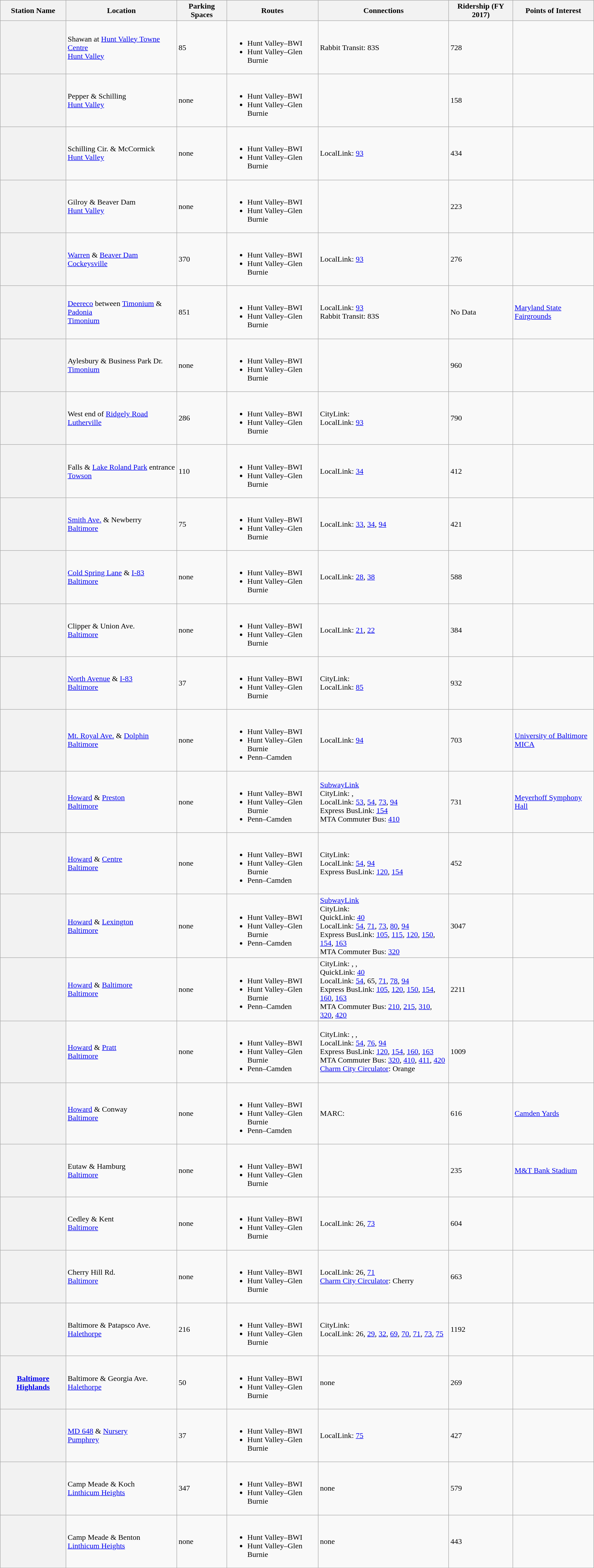<table class="wikitable sortable">
<tr>
<th>Station Name</th>
<th>Location</th>
<th>Parking Spaces</th>
<th>Routes</th>
<th>Connections</th>
<th>Ridership (FY 2017)</th>
<th>Points of Interest</th>
</tr>
<tr>
<th></th>
<td>Shawan at <a href='#'>Hunt Valley Towne Centre</a><br><a href='#'>Hunt Valley</a></td>
<td>85</td>
<td><br><ul><li>Hunt Valley–BWI</li><li>Hunt Valley–Glen Burnie</li></ul></td>
<td> Rabbit Transit: 83S</td>
<td>728</td>
<td></td>
</tr>
<tr>
<th></th>
<td>Pepper & Schilling<br><a href='#'>Hunt Valley</a></td>
<td>none</td>
<td><br><ul><li>Hunt Valley–BWI</li><li>Hunt Valley–Glen Burnie</li></ul></td>
<td></td>
<td>158</td>
<td></td>
</tr>
<tr>
<th></th>
<td>Schilling Cir. & McCormick<br><a href='#'>Hunt Valley</a></td>
<td>none</td>
<td><br><ul><li>Hunt Valley–BWI</li><li>Hunt Valley–Glen Burnie</li></ul></td>
<td> LocalLink: <a href='#'>93</a></td>
<td>434</td>
<td></td>
</tr>
<tr>
<th></th>
<td>Gilroy & Beaver Dam<br><a href='#'>Hunt Valley</a></td>
<td>none</td>
<td><br><ul><li>Hunt Valley–BWI</li><li>Hunt Valley–Glen Burnie</li></ul></td>
<td></td>
<td>223</td>
<td></td>
</tr>
<tr>
<th></th>
<td><a href='#'>Warren</a> & <a href='#'>Beaver Dam</a><br><a href='#'>Cockeysville</a></td>
<td>370</td>
<td><br><ul><li>Hunt Valley–BWI</li><li>Hunt Valley–Glen Burnie</li></ul></td>
<td> LocalLink: <a href='#'>93</a></td>
<td>276</td>
<td></td>
</tr>
<tr>
<th></th>
<td><a href='#'>Deereco</a> between <a href='#'>Timonium</a> & <a href='#'>Padonia</a><br><a href='#'>Timonium</a></td>
<td>851</td>
<td><br><ul><li>Hunt Valley–BWI</li><li>Hunt Valley–Glen Burnie</li></ul></td>
<td> LocalLink: <a href='#'>93</a><br> Rabbit Transit: 83S</td>
<td>No Data</td>
<td><a href='#'>Maryland State Fairgrounds</a></td>
</tr>
<tr>
<th></th>
<td>Aylesbury & Business Park Dr.<br><a href='#'>Timonium</a></td>
<td>none</td>
<td><br><ul><li>Hunt Valley–BWI</li><li>Hunt Valley–Glen Burnie</li></ul></td>
<td></td>
<td>960</td>
<td></td>
</tr>
<tr>
<th></th>
<td>West end of <a href='#'>Ridgely Road</a><br><a href='#'>Lutherville</a></td>
<td>286</td>
<td><br><ul><li>Hunt Valley–BWI</li><li>Hunt Valley–Glen Burnie</li></ul></td>
<td> CityLink: <br> LocalLink: <a href='#'>93</a></td>
<td>790</td>
<td></td>
</tr>
<tr>
<th></th>
<td>Falls & <a href='#'>Lake Roland Park</a> entrance<br><a href='#'>Towson</a></td>
<td>110</td>
<td><br><ul><li>Hunt Valley–BWI</li><li>Hunt Valley–Glen Burnie</li></ul></td>
<td> LocalLink: <a href='#'>34</a></td>
<td>412</td>
<td></td>
</tr>
<tr>
<th></th>
<td><a href='#'>Smith Ave.</a> & Newberry<br><a href='#'>Baltimore</a></td>
<td>75</td>
<td><br><ul><li>Hunt Valley–BWI</li><li>Hunt Valley–Glen Burnie</li></ul></td>
<td> LocalLink: <a href='#'>33</a>, <a href='#'>34</a>, <a href='#'>94</a></td>
<td>421</td>
<td></td>
</tr>
<tr>
<th></th>
<td><a href='#'>Cold Spring Lane</a> & <a href='#'>I-83</a><br><a href='#'>Baltimore</a></td>
<td>none</td>
<td><br><ul><li>Hunt Valley–BWI</li><li>Hunt Valley–Glen Burnie</li></ul></td>
<td> LocalLink: <a href='#'>28</a>, <a href='#'>38</a></td>
<td>588</td>
<td></td>
</tr>
<tr>
<th></th>
<td>Clipper & Union Ave.<br><a href='#'>Baltimore</a></td>
<td>none</td>
<td><br><ul><li>Hunt Valley–BWI</li><li>Hunt Valley–Glen Burnie</li></ul></td>
<td> LocalLink: <a href='#'>21</a>, <a href='#'>22</a></td>
<td>384</td>
<td></td>
</tr>
<tr>
<th></th>
<td><a href='#'>North Avenue</a> & <a href='#'>I-83</a><br><a href='#'>Baltimore</a></td>
<td>37</td>
<td><br><ul><li>Hunt Valley–BWI</li><li>Hunt Valley–Glen Burnie</li></ul></td>
<td> CityLink: <br> LocalLink: <a href='#'>85</a></td>
<td>932</td>
<td></td>
</tr>
<tr>
<th></th>
<td><a href='#'>Mt. Royal Ave.</a> & <a href='#'>Dolphin</a><br><a href='#'>Baltimore</a></td>
<td>none</td>
<td><br><ul><li>Hunt Valley–BWI</li><li>Hunt Valley–Glen Burnie</li><li>Penn–Camden</li></ul></td>
<td> LocalLink: <a href='#'>94</a></td>
<td>703</td>
<td><a href='#'>University of Baltimore</a><br><a href='#'>MICA</a></td>
</tr>
<tr>
<th></th>
<td><a href='#'>Howard</a> & <a href='#'>Preston</a><br><a href='#'>Baltimore</a></td>
<td>none</td>
<td><br><ul><li>Hunt Valley–BWI</li><li>Hunt Valley–Glen Burnie</li><li>Penn–Camden</li></ul></td>
<td> <a href='#'>SubwayLink</a> <br> CityLink: ,  <br> LocalLink: <a href='#'>53</a>, <a href='#'>54</a>, <a href='#'>73</a>, <a href='#'>94</a><br> Express BusLink: <a href='#'>154</a><br> MTA Commuter Bus: <a href='#'>410</a></td>
<td>731</td>
<td><a href='#'>Meyerhoff Symphony Hall</a></td>
</tr>
<tr>
<th></th>
<td><a href='#'>Howard</a> & <a href='#'>Centre</a><br><a href='#'>Baltimore</a></td>
<td>none</td>
<td><br><ul><li>Hunt Valley–BWI</li><li>Hunt Valley–Glen Burnie</li><li>Penn–Camden</li></ul></td>
<td> CityLink: <br> LocalLink: <a href='#'>54</a>, <a href='#'>94</a><br> Express BusLink: <a href='#'>120</a>, <a href='#'>154</a></td>
<td>452</td>
<td></td>
</tr>
<tr>
<th></th>
<td><a href='#'>Howard</a> & <a href='#'>Lexington</a><br><a href='#'>Baltimore</a></td>
<td>none</td>
<td><br><ul><li>Hunt Valley–BWI</li><li>Hunt Valley–Glen Burnie</li><li>Penn–Camden</li></ul></td>
<td> <a href='#'>SubwayLink</a> <br> CityLink: <br> QuickLink: <a href='#'>40</a><br> LocalLink: <a href='#'>54</a>, <a href='#'>71</a>, <a href='#'>73</a>, <a href='#'>80</a>, <a href='#'>94</a><br> Express BusLink: <a href='#'>105</a>, <a href='#'>115</a>, <a href='#'>120</a>, <a href='#'>150</a>, <a href='#'>154</a>, <a href='#'>163</a><br> MTA Commuter Bus: <a href='#'>320</a></td>
<td>3047</td>
<td></td>
</tr>
<tr>
<th></th>
<td><a href='#'>Howard</a> & <a href='#'>Baltimore</a><br><a href='#'>Baltimore</a></td>
<td>none</td>
<td><br><ul><li>Hunt Valley–BWI</li><li>Hunt Valley–Glen Burnie</li><li>Penn–Camden</li></ul></td>
<td> CityLink: , , <br> QuickLink: <a href='#'>40</a><br> LocalLink: <a href='#'>54</a>, 65, <a href='#'>71</a>, <a href='#'>78</a>, <a href='#'>94</a><br> Express BusLink: <a href='#'>105</a>, <a href='#'>120</a>, <a href='#'>150</a>, <a href='#'>154</a>, <a href='#'>160</a>, <a href='#'>163</a><br> MTA Commuter Bus: <a href='#'>210</a>, <a href='#'>215</a>, <a href='#'>310</a>, <a href='#'>320</a>, <a href='#'>420</a></td>
<td>2211</td>
<td></td>
</tr>
<tr>
<th></th>
<td><a href='#'>Howard</a> & <a href='#'>Pratt</a><br><a href='#'>Baltimore</a></td>
<td>none</td>
<td><br><ul><li>Hunt Valley–BWI</li><li>Hunt Valley–Glen Burnie</li><li>Penn–Camden</li></ul></td>
<td> CityLink: , , <br> LocalLink: <a href='#'>54</a>, <a href='#'>76</a>, <a href='#'>94</a><br> Express BusLink: <a href='#'>120</a>, <a href='#'>154</a>, <a href='#'>160</a>, <a href='#'>163</a><br> MTA Commuter Bus: <a href='#'>320</a>, <a href='#'>410</a>, <a href='#'>411</a>, <a href='#'>420</a><br> <a href='#'>Charm City Circulator</a>: Orange</td>
<td>1009</td>
<td></td>
</tr>
<tr>
<th></th>
<td><a href='#'>Howard</a> & Conway<br><a href='#'>Baltimore</a></td>
<td>none</td>
<td><br><ul><li>Hunt Valley–BWI</li><li>Hunt Valley–Glen Burnie</li><li>Penn–Camden</li></ul></td>
<td> MARC: </td>
<td>616</td>
<td><a href='#'>Camden Yards</a></td>
</tr>
<tr>
<th></th>
<td>Eutaw & Hamburg<br><a href='#'>Baltimore</a></td>
<td>none</td>
<td><br><ul><li>Hunt Valley–BWI</li><li>Hunt Valley–Glen Burnie</li></ul></td>
<td></td>
<td>235</td>
<td><a href='#'>M&T Bank Stadium</a></td>
</tr>
<tr>
<th></th>
<td>Cedley & Kent<br><a href='#'>Baltimore</a></td>
<td>none</td>
<td><br><ul><li>Hunt Valley–BWI</li><li>Hunt Valley–Glen Burnie</li></ul></td>
<td> LocalLink: 26, <a href='#'>73</a></td>
<td>604</td>
<td></td>
</tr>
<tr>
<th></th>
<td>Cherry Hill Rd.<br><a href='#'>Baltimore</a></td>
<td>none</td>
<td><br><ul><li>Hunt Valley–BWI</li><li>Hunt Valley–Glen Burnie</li></ul></td>
<td> LocalLink: 26, <a href='#'>71</a><br> <a href='#'>Charm City Circulator</a>: Cherry</td>
<td>663</td>
<td></td>
</tr>
<tr>
<th></th>
<td>Baltimore & Patapsco Ave.<br><a href='#'>Halethorpe</a></td>
<td>216</td>
<td><br><ul><li>Hunt Valley–BWI</li><li>Hunt Valley–Glen Burnie</li></ul></td>
<td> CityLink: <br> LocalLink: 26, <a href='#'>29</a>, <a href='#'>32</a>, <a href='#'>69</a>, <a href='#'>70</a>, <a href='#'>71</a>, <a href='#'>73</a>, <a href='#'>75</a></td>
<td>1192</td>
<td></td>
</tr>
<tr>
<th><a href='#'>Baltimore Highlands</a></th>
<td>Baltimore & Georgia Ave.<br><a href='#'>Halethorpe</a></td>
<td>50</td>
<td><br><ul><li>Hunt Valley–BWI</li><li>Hunt Valley–Glen Burnie</li></ul></td>
<td>none</td>
<td>269</td>
<td></td>
</tr>
<tr>
<th></th>
<td><a href='#'>MD 648</a> & <a href='#'>Nursery</a><br><a href='#'>Pumphrey</a></td>
<td>37</td>
<td><br><ul><li>Hunt Valley–BWI</li><li>Hunt Valley–Glen Burnie</li></ul></td>
<td> LocalLink: <a href='#'>75</a></td>
<td>427</td>
<td></td>
</tr>
<tr>
<th></th>
<td>Camp Meade & Koch<br><a href='#'>Linthicum Heights</a></td>
<td>347</td>
<td><br><ul><li>Hunt Valley–BWI</li><li>Hunt Valley–Glen Burnie</li></ul></td>
<td>none</td>
<td>579</td>
<td></td>
</tr>
<tr>
<th></th>
<td>Camp Meade & Benton<br><a href='#'>Linthicum Heights</a></td>
<td>none</td>
<td><br><ul><li>Hunt Valley–BWI</li><li>Hunt Valley–Glen Burnie</li></ul></td>
<td>none</td>
<td>443</td>
<td></td>
</tr>
</table>
